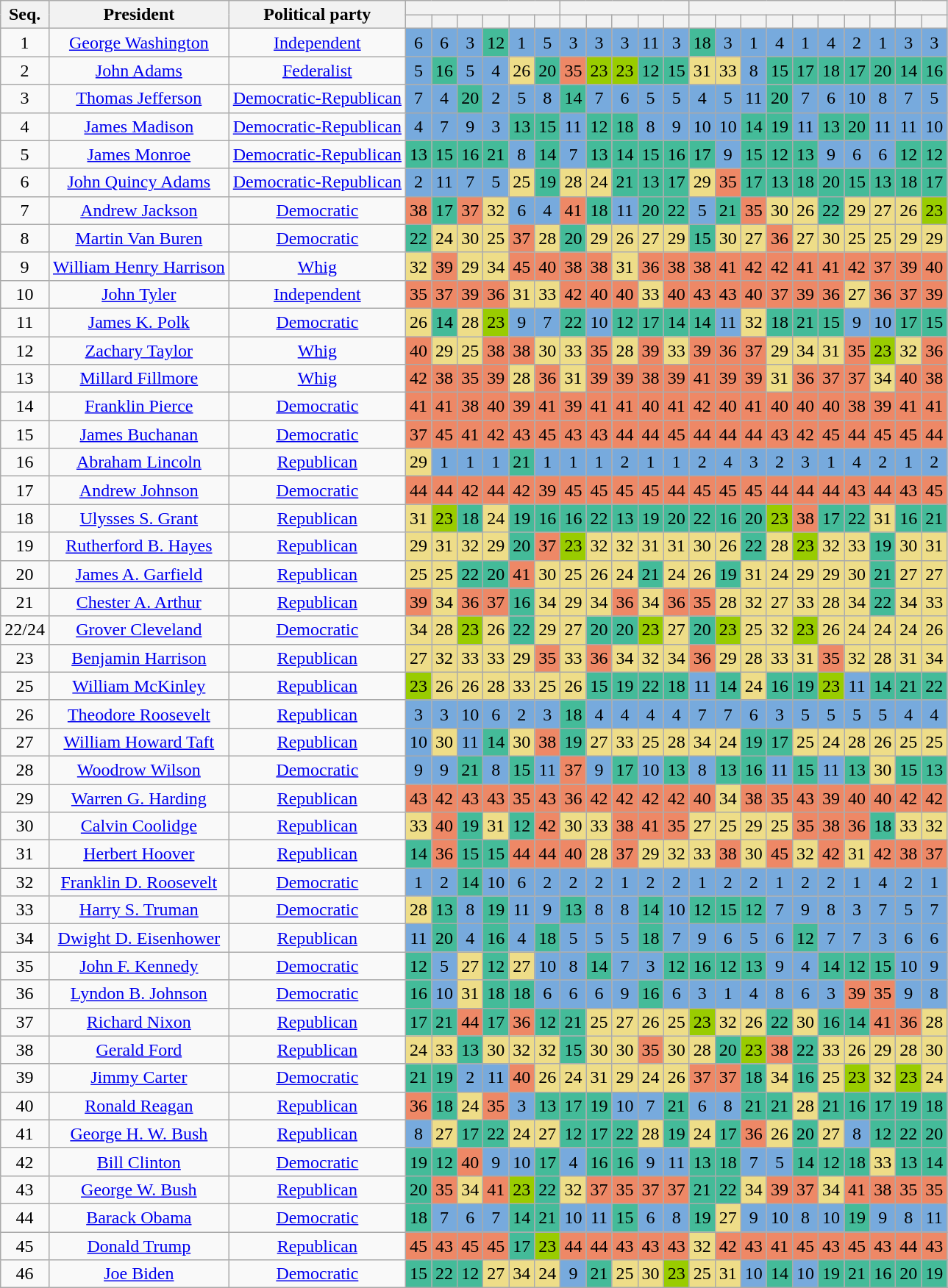<table class="wikitable sortable sticky-table-head sticky-table-col2 sort-under-center" style="text-align:center;">
<tr>
<th rowspan="2" scope="col">Seq.</th>
<th rowspan="2" scope="col">President</th>
<th rowspan="2" scope="col">Political party</th>
<th colspan="6"></th>
<th colspan="5"></th>
<th colspan="8"></th>
<th colspan="2"></th>
</tr>
<tr>
<th scope="col"></th>
<th scope="col" class="sticky-table-none"></th>
<th scope="col"></th>
<th scope="col"></th>
<th scope="col"></th>
<th scope="col"></th>
<th scope="col"></th>
<th scope="col"></th>
<th scope="col"></th>
<th scope="col"></th>
<th scope="col"></th>
<th scope="col"></th>
<th scope="col"></th>
<th scope="col"></th>
<th scope="col"></th>
<th scope="col"></th>
<th scope="col"></th>
<th scope="col"></th>
<th scope="col"></th>
<th scope="col"></th>
<th scope="col"></th>
</tr>
<tr>
<td>1</td>
<td><a href='#'>George Washington</a></td>
<td><a href='#'>Independent</a></td>
<td style="background:#77aadd;">6</td>
<td style="background:#77aadd;">6</td>
<td style="background:#77aadd;">3</td>
<td style="background:#44bb99;">12</td>
<td style="background:#77aadd;">1</td>
<td style="background:#77aadd;">5</td>
<td style="background:#77aadd;">3</td>
<td style="background:#77aadd;">3</td>
<td style="background:#77aadd;">3</td>
<td style="background:#77aadd;">11</td>
<td style="background:#77aadd;">3</td>
<td style="background:#44bb99;">18</td>
<td style="background:#77aadd;">3</td>
<td style="background:#77aadd;">1</td>
<td style="background:#77aadd;">4</td>
<td style="background:#77aadd;">1</td>
<td style="background:#77aadd;">4</td>
<td style="background:#77aadd;">2</td>
<td style="background:#77aadd;">1</td>
<td style="background:#77aadd;">3</td>
<td style="background:#77aadd;">3</td>
</tr>
<tr>
<td>2</td>
<td><a href='#'>John Adams</a></td>
<td><a href='#'>Federalist</a></td>
<td style="background:#77aadd;">5</td>
<td style="background:#44bb99;">16</td>
<td style="background:#77aadd;">5</td>
<td style="background:#77aadd;">4</td>
<td style="background:#eedd88;">26</td>
<td style="background:#44bb99;">20</td>
<td style="background:#ee8866;">35</td>
<td style="background:#99cc00;">23</td>
<td style="background:#99cc00;">23</td>
<td style="background:#44bb99;">12</td>
<td style="background:#44bb99;">15</td>
<td style="background:#eedd88;">31</td>
<td style="background:#eedd88;">33</td>
<td style="background:#77aadd;">8</td>
<td style="background:#44bb99;">15</td>
<td style="background:#44bb99;">17</td>
<td style="background:#44bb99;">18</td>
<td style="background:#44bb99;">17</td>
<td style="background:#44bb99;">20</td>
<td style="background:#44bb99;">14</td>
<td style="background:#44bb99;">16</td>
</tr>
<tr>
<td>3</td>
<td><a href='#'>Thomas Jefferson</a></td>
<td><a href='#'>Democratic-Republican</a></td>
<td style="background:#77aadd;">7</td>
<td style="background:#77aadd;">4</td>
<td style="background:#44bb99;">20</td>
<td style="background:#77aadd;">2</td>
<td style="background:#77aadd;">5</td>
<td style="background:#77aadd;">8</td>
<td style="background:#44bb99;">14</td>
<td style="background:#77aadd;">7</td>
<td style="background:#77aadd;">6</td>
<td style="background:#77aadd;">5</td>
<td style="background:#77aadd;">5</td>
<td style="background:#77aadd;">4</td>
<td style="background:#77aadd;">5</td>
<td style="background:#77aadd;">11</td>
<td style="background:#44bb99;">20</td>
<td style="background:#77aadd;">7</td>
<td style="background:#77aadd;">6</td>
<td style="background:#77aadd;">10</td>
<td style="background:#77aadd;">8</td>
<td style="background:#77aadd;">7</td>
<td style="background:#77aadd;">5</td>
</tr>
<tr>
<td>4</td>
<td><a href='#'>James Madison</a></td>
<td><a href='#'>Democratic-Republican</a></td>
<td style="background:#77aadd;">4</td>
<td style="background:#77aadd;">7</td>
<td style="background:#77aadd;">9</td>
<td style="background:#77aadd;">3</td>
<td style="background:#44bb99;">13</td>
<td style="background:#44bb99;">15</td>
<td style="background:#77aadd;">11</td>
<td style="background:#44bb99;">12</td>
<td style="background:#44bb99;">18</td>
<td style="background:#77aadd;">8</td>
<td style="background:#77aadd;">9</td>
<td style="background:#77aadd;">10</td>
<td style="background:#77aadd;">10</td>
<td style="background:#44bb99;">14</td>
<td style="background:#44bb99;">19</td>
<td style="background:#77aadd;">11</td>
<td style="background:#44bb99;">13</td>
<td style="background:#44bb99;">20</td>
<td style="background:#77aadd;">11</td>
<td style="background:#77aadd;">11</td>
<td style="background:#77aadd;">10</td>
</tr>
<tr>
<td>5</td>
<td><a href='#'>James Monroe</a></td>
<td><a href='#'>Democratic-Republican</a></td>
<td style="background:#44bb99;">13</td>
<td style="background:#44bb99;">15</td>
<td style="background:#44bb99;">16</td>
<td style="background:#44bb99;">21</td>
<td style="background:#77aadd;">8</td>
<td style="background:#44bb99;">14</td>
<td style="background:#77aadd;">7</td>
<td style="background:#44bb99;">13</td>
<td style="background:#44bb99;">14</td>
<td style="background:#44bb99;">15</td>
<td style="background:#44bb99;">16</td>
<td style="background:#44bb99;">17</td>
<td style="background:#77aadd;">9</td>
<td style="background:#44bb99;">15</td>
<td style="background:#44bb99;">12</td>
<td style="background:#44bb99;">13</td>
<td style="background:#77aadd;">9</td>
<td style="background:#77aadd;">6</td>
<td style="background:#77aadd;">6</td>
<td style="background:#44bb99;">12</td>
<td style="background:#44bb99;">12</td>
</tr>
<tr>
<td>6</td>
<td><a href='#'>John Quincy Adams</a></td>
<td><a href='#'>Democratic-Republican</a></td>
<td style="background:#77aadd;">2</td>
<td style="background:#77aadd;">11</td>
<td style="background:#77aadd;">7</td>
<td style="background:#77aadd;">5</td>
<td style="background:#eedd88;">25</td>
<td style="background:#44bb99;">19</td>
<td style="background:#eedd88;">28</td>
<td style="background:#eedd88;">24</td>
<td style="background:#44bb99;">21</td>
<td style="background:#44bb99;">13</td>
<td style="background:#44bb99;">17</td>
<td style="background:#eedd88;">29</td>
<td style="background:#ee8866;">35</td>
<td style="background:#44bb99;">17</td>
<td style="background:#44bb99;">13</td>
<td style="background:#44bb99;">18</td>
<td style="background:#44bb99;">20</td>
<td style="background:#44bb99;">15</td>
<td style="background:#44bb99;">13</td>
<td style="background:#44bb99;">18</td>
<td style="background:#44bb99;">17</td>
</tr>
<tr>
<td>7</td>
<td><a href='#'>Andrew Jackson</a></td>
<td><a href='#'>Democratic</a></td>
<td style="background:#ee8866;">38</td>
<td style="background:#44bb99;">17</td>
<td style="background:#ee8866;">37</td>
<td style="background:#eedd88;">32</td>
<td style="background:#77aadd;">6</td>
<td style="background:#77aadd;">4</td>
<td style="background:#ee8866;">41</td>
<td style="background:#44bb99;">18</td>
<td style="background:#77aadd;">11</td>
<td style="background:#44bb99;">20</td>
<td style="background:#44bb99;">22</td>
<td style="background:#77aadd;">5</td>
<td style="background:#44bb99;">21</td>
<td style="background:#ee8866;">35</td>
<td style="background:#eedd88;">30</td>
<td style="background:#eedd88;">26</td>
<td style="background:#44bb99;">22</td>
<td style="background:#eedd88;">29</td>
<td style="background:#eedd88;">27</td>
<td style="background:#eedd88;">26</td>
<td style="background:#99cc00;">23</td>
</tr>
<tr>
<td>8</td>
<td><a href='#'>Martin Van Buren</a></td>
<td><a href='#'>Democratic</a></td>
<td style="background:#44bb99;">22</td>
<td style="background:#eedd88;">24</td>
<td style="background:#eedd88;">30</td>
<td style="background:#eedd88;">25</td>
<td style="background:#ee8866;">37</td>
<td style="background:#eedd88;">28</td>
<td style="background:#44bb99;">20</td>
<td style="background:#eedd88;">29</td>
<td style="background:#eedd88;">26</td>
<td style="background:#eedd88;">27</td>
<td style="background:#eedd88;">29</td>
<td style="background:#44bb99;">15</td>
<td style="background:#eedd88;">30</td>
<td style="background:#eedd88;">27</td>
<td style="background:#ee8866;">36</td>
<td style="background:#eedd88;">27</td>
<td style="background:#eedd88;">30</td>
<td style="background:#eedd88;">25</td>
<td style="background:#eedd88;">25</td>
<td style="background:#eedd88;">29</td>
<td style="background:#eedd88;">29</td>
</tr>
<tr>
<td>9</td>
<td><a href='#'>William Henry Harrison</a></td>
<td><a href='#'>Whig</a></td>
<td style="background:#eedd88;">32</td>
<td style="background:#ee8866;">39</td>
<td style="background:#eedd88;">29</td>
<td style="background:#eedd88;">34</td>
<td style="background:#ee8866;">45</td>
<td style="background:#ee8866;">40</td>
<td style="background:#ee8866;">38</td>
<td style="background:#ee8866;">38</td>
<td style="background:#eedd88;">31</td>
<td style="background:#ee8866;">36</td>
<td style="background:#ee8866;">38</td>
<td style="background:#ee8866;">38</td>
<td style="background:#ee8866;">41</td>
<td style="background:#ee8866;">42</td>
<td style="background:#ee8866;">42</td>
<td style="background:#ee8866;">41</td>
<td style="background:#ee8866;">41</td>
<td style="background:#ee8866;">42</td>
<td style="background:#ee8866;">37</td>
<td style="background:#ee8866;">39</td>
<td style="background:#ee8866;">40</td>
</tr>
<tr>
<td>10</td>
<td><a href='#'>John Tyler</a></td>
<td><a href='#'>Independent</a></td>
<td style="background:#ee8866;">35</td>
<td style="background:#ee8866;">37</td>
<td style="background:#ee8866;">39</td>
<td style="background:#ee8866;">36</td>
<td style="background:#eedd88;">31</td>
<td style="background:#eedd88;">33</td>
<td style="background:#ee8866;">42</td>
<td style="background:#ee8866;">40</td>
<td style="background:#ee8866;">40</td>
<td style="background:#eedd88;">33</td>
<td style="background:#ee8866;">40</td>
<td style="background:#ee8866;">43</td>
<td style="background:#ee8866;">43</td>
<td style="background:#ee8866;">40</td>
<td style="background:#ee8866;">37</td>
<td style="background:#ee8866;">39</td>
<td style="background:#ee8866;">36</td>
<td style="background:#eedd88;">27</td>
<td style="background:#ee8866;">36</td>
<td style="background:#ee8866;">37</td>
<td style="background:#ee8866;">39</td>
</tr>
<tr>
<td>11</td>
<td><a href='#'>James K. Polk</a></td>
<td><a href='#'>Democratic</a></td>
<td style="background:#eedd88;">26</td>
<td style="background:#44bb99;">14</td>
<td style="background:#eedd88;">28</td>
<td style="background:#99cc00;">23</td>
<td style="background:#77aadd;">9</td>
<td style="background:#77aadd;">7</td>
<td style="background:#44bb99;">22</td>
<td style="background:#77aadd;">10</td>
<td style="background:#44bb99;">12</td>
<td style="background:#44bb99;">17</td>
<td style="background:#44bb99;">14</td>
<td style="background:#44bb99;">14</td>
<td style="background:#77aadd;">11</td>
<td style="background:#eedd88;">32</td>
<td style="background:#44bb99;">18</td>
<td style="background:#44bb99;">21</td>
<td style="background:#44bb99;">15</td>
<td style="background:#77aadd;">9</td>
<td style="background:#77aadd;">10</td>
<td style="background:#44bb99;">17</td>
<td style="background:#44bb99;">15</td>
</tr>
<tr>
<td>12</td>
<td><a href='#'>Zachary Taylor</a></td>
<td><a href='#'>Whig</a></td>
<td style="background:#ee8866;">40</td>
<td style="background:#eedd88;">29</td>
<td style="background:#eedd88;">25</td>
<td style="background:#ee8866;">38</td>
<td style="background:#ee8866;">38</td>
<td style="background:#eedd88;">30</td>
<td style="background:#eedd88;">33</td>
<td style="background:#ee8866;">35</td>
<td style="background:#eedd88;">28</td>
<td style="background:#ee8866;">39</td>
<td style="background:#eedd88;">33</td>
<td style="background:#ee8866;">39</td>
<td style="background:#ee8866;">36</td>
<td style="background:#ee8866;">37</td>
<td style="background:#eedd88;">29</td>
<td style="background:#eedd88;">34</td>
<td style="background:#eedd88;">31</td>
<td style="background:#ee8866;">35</td>
<td style="background:#99cc00;">23</td>
<td style="background:#eedd88;">32</td>
<td style="background:#ee8866;">36</td>
</tr>
<tr>
<td>13</td>
<td><a href='#'>Millard Fillmore</a></td>
<td><a href='#'>Whig</a></td>
<td style="background:#ee8866;">42</td>
<td style="background:#ee8866;">38</td>
<td style="background:#ee8866;">35</td>
<td style="background:#ee8866;">39</td>
<td style="background:#eedd88;">28</td>
<td style="background:#ee8866;">36</td>
<td style="background:#eedd88;">31</td>
<td style="background:#ee8866;">39</td>
<td style="background:#ee8866;">39</td>
<td style="background:#ee8866;">38</td>
<td style="background:#ee8866;">39</td>
<td style="background:#ee8866;">41</td>
<td style="background:#ee8866;">39</td>
<td style="background:#ee8866;">39</td>
<td style="background:#eedd88;">31</td>
<td style="background:#ee8866;">36</td>
<td style="background:#ee8866;">37</td>
<td style="background:#ee8866;">37</td>
<td style="background:#eedd88;">34</td>
<td style="background:#ee8866;">40</td>
<td style="background:#ee8866;">38</td>
</tr>
<tr>
<td>14</td>
<td><a href='#'>Franklin Pierce</a></td>
<td><a href='#'>Democratic</a></td>
<td style="background:#ee8866;">41</td>
<td style="background:#ee8866;">41</td>
<td style="background:#ee8866;">38</td>
<td style="background:#ee8866;">40</td>
<td style="background:#ee8866;">39</td>
<td style="background:#ee8866;">41</td>
<td style="background:#ee8866;">39</td>
<td style="background:#ee8866;">41</td>
<td style="background:#ee8866;">41</td>
<td style="background:#ee8866;">40</td>
<td style="background:#ee8866;">41</td>
<td style="background:#ee8866;">42</td>
<td style="background:#ee8866;">40</td>
<td style="background:#ee8866;">41</td>
<td style="background:#ee8866;">40</td>
<td style="background:#ee8866;">40</td>
<td style="background:#ee8866;">40</td>
<td style="background:#ee8866;">38</td>
<td style="background:#ee8866;">39</td>
<td style="background:#ee8866;">41</td>
<td style="background:#ee8866;">41</td>
</tr>
<tr>
<td>15</td>
<td><a href='#'>James Buchanan</a></td>
<td><a href='#'>Democratic</a></td>
<td style="background:#ee8866;">37</td>
<td style="background:#ee8866;">45</td>
<td style="background:#ee8866;">41</td>
<td style="background:#ee8866;">42</td>
<td style="background:#ee8866;">43</td>
<td style="background:#ee8866;">45</td>
<td style="background:#ee8866;">43</td>
<td style="background:#ee8866;">43</td>
<td style="background:#ee8866;">44</td>
<td style="background:#ee8866;">44</td>
<td style="background:#ee8866;">45</td>
<td style="background:#ee8866;">44</td>
<td style="background:#ee8866;">44</td>
<td style="background:#ee8866;">44</td>
<td style="background:#ee8866;">43</td>
<td style="background:#ee8866;">42</td>
<td style="background:#ee8866;">45</td>
<td style="background:#ee8866;">44</td>
<td style="background:#ee8866;">45</td>
<td style="background:#ee8866;">45</td>
<td style="background:#ee8866;">44</td>
</tr>
<tr>
<td>16</td>
<td><a href='#'>Abraham Lincoln</a></td>
<td><a href='#'>Republican</a></td>
<td style="background:#eedd88;">29</td>
<td style="background:#77aadd;">1</td>
<td style="background:#77aadd;">1</td>
<td style="background:#77aadd;">1</td>
<td style="background:#44bb99;">21</td>
<td style="background:#77aadd;">1</td>
<td style="background:#77aadd;">1</td>
<td style="background:#77aadd;">1</td>
<td style="background:#77aadd;">2</td>
<td style="background:#77aadd;">1</td>
<td style="background:#77aadd;">1</td>
<td style="background:#77aadd;">2</td>
<td style="background:#77aadd;">4</td>
<td style="background:#77aadd;">3</td>
<td style="background:#77aadd;">2</td>
<td style="background:#77aadd;">3</td>
<td style="background:#77aadd;">1</td>
<td style="background:#77aadd;">4</td>
<td style="background:#77aadd;">2</td>
<td style="background:#77aadd;">1</td>
<td style="background:#77aadd;">2</td>
</tr>
<tr>
<td>17</td>
<td><a href='#'>Andrew Johnson</a></td>
<td><a href='#'>Democratic</a></td>
<td style="background:#ee8866;">44</td>
<td style="background:#ee8866;">44</td>
<td style="background:#ee8866;">42</td>
<td style="background:#ee8866;">44</td>
<td style="background:#ee8866;">42</td>
<td style="background:#ee8866;">39</td>
<td style="background:#ee8866;">45</td>
<td style="background:#ee8866;">45</td>
<td style="background:#ee8866;">45</td>
<td style="background:#ee8866;">45</td>
<td style="background:#ee8866;">44</td>
<td style="background:#ee8866;">45</td>
<td style="background:#ee8866;">45</td>
<td style="background:#ee8866;">45</td>
<td style="background:#ee8866;">44</td>
<td style="background:#ee8866;">44</td>
<td style="background:#ee8866;">44</td>
<td style="background:#ee8866;">43</td>
<td style="background:#ee8866;">44</td>
<td style="background:#ee8866;">43</td>
<td style="background:#ee8866;">45</td>
</tr>
<tr>
<td>18</td>
<td><a href='#'>Ulysses S. Grant</a></td>
<td><a href='#'>Republican</a></td>
<td style="background:#eedd88;">31</td>
<td style="background:#99cc00;">23</td>
<td style="background:#44bb99;">18</td>
<td style="background:#eedd88;">24</td>
<td style="background:#44bb99;">19</td>
<td style="background:#44bb99;">16</td>
<td style="background:#44bb99;">16</td>
<td style="background:#44bb99;">22</td>
<td style="background:#44bb99;">13</td>
<td style="background:#44bb99;">19</td>
<td style="background:#44bb99;">20</td>
<td style="background:#44bb99;">22</td>
<td style="background:#44bb99;">16</td>
<td style="background:#44bb99;">20</td>
<td style="background:#99cc00;">23</td>
<td style="background:#ee8866;">38</td>
<td style="background:#44bb99;">17</td>
<td style="background:#44bb99;">22</td>
<td style="background:#eedd88;">31</td>
<td style="background:#44bb99;">16</td>
<td style="background:#44bb99;">21</td>
</tr>
<tr>
<td>19</td>
<td><a href='#'>Rutherford B. Hayes</a></td>
<td><a href='#'>Republican</a></td>
<td style="background:#eedd88;">29</td>
<td style="background:#eedd88;">31</td>
<td style="background:#eedd88;">32</td>
<td style="background:#eedd88;">29</td>
<td style="background:#44bb99;">20</td>
<td style="background:#ee8866;">37</td>
<td style="background:#99cc00;">23</td>
<td style="background:#eedd88;">32</td>
<td style="background:#eedd88;">32</td>
<td style="background:#eedd88;">31</td>
<td style="background:#eedd88;">31</td>
<td style="background:#eedd88;">30</td>
<td style="background:#eedd88;">26</td>
<td style="background:#44bb99;">22</td>
<td style="background:#eedd88;">28</td>
<td style="background:#99cc00;">23</td>
<td style="background:#eedd88;">32</td>
<td style="background:#eedd88;">33</td>
<td style="background:#44bb99;">19</td>
<td style="background:#eedd88;">30</td>
<td style="background:#eedd88;">31</td>
</tr>
<tr>
<td>20</td>
<td><a href='#'>James A. Garfield</a></td>
<td><a href='#'>Republican</a></td>
<td style="background:#eedd88;">25</td>
<td style="background:#eedd88;">25</td>
<td style="background:#44bb99;">22</td>
<td style="background:#44bb99;">20</td>
<td style="background:#ee8866;">41</td>
<td style="background:#eedd88;">30</td>
<td style="background:#eedd88;">25</td>
<td style="background:#eedd88;">26</td>
<td style="background:#eedd88;">24</td>
<td style="background:#44bb99;">21</td>
<td style="background:#eedd88;">24</td>
<td style="background:#eedd88;">26</td>
<td style="background:#44bb99;">19</td>
<td style="background:#eedd88;">31</td>
<td style="background:#eedd88;">24</td>
<td style="background:#eedd88;">29</td>
<td style="background:#eedd88;">29</td>
<td style="background:#eedd88;">30</td>
<td style="background:#44bb99;">21</td>
<td style="background:#eedd88;">27</td>
<td style="background:#eedd88;">27</td>
</tr>
<tr>
<td>21</td>
<td><a href='#'>Chester A. Arthur</a></td>
<td><a href='#'>Republican</a></td>
<td style="background:#ee8866;">39</td>
<td style="background:#eedd88;">34</td>
<td style="background:#ee8866;">36</td>
<td style="background:#ee8866;">37</td>
<td style="background:#44bb99;">16</td>
<td style="background:#eedd88;">34</td>
<td style="background:#eedd88;">29</td>
<td style="background:#eedd88;">34</td>
<td style="background:#ee8866;">36</td>
<td style="background:#eedd88;">34</td>
<td style="background:#ee8866;">36</td>
<td style="background:#ee8866;">35</td>
<td style="background:#eedd88;">28</td>
<td style="background:#eedd88;">32</td>
<td style="background:#eedd88;">27</td>
<td style="background:#eedd88;">33</td>
<td style="background:#eedd88;">28</td>
<td style="background:#eedd88;">34</td>
<td style="background:#44bb99;">22</td>
<td style="background:#eedd88;">34</td>
<td style="background:#eedd88;">33</td>
</tr>
<tr>
<td>22/24</td>
<td><a href='#'>Grover Cleveland</a></td>
<td><a href='#'>Democratic</a></td>
<td style="background:#eedd88;">34</td>
<td style="background:#eedd88;">28</td>
<td style="background:#99cc00;">23</td>
<td style="background:#eedd88;">26</td>
<td style="background:#44bb99;">22</td>
<td style="background:#eedd88;">29</td>
<td style="background:#eedd88;">27</td>
<td style="background:#44bb99;">20</td>
<td style="background:#44bb99;">20</td>
<td style="background:#99cc00;">23</td>
<td style="background:#eedd88;">27</td>
<td style="background:#44bb99;">20</td>
<td style="background:#99cc00;">23</td>
<td style="background:#eedd88;">25</td>
<td style="background:#eedd88;">32</td>
<td style="background:#99cc00;">23</td>
<td style="background:#eedd88;">26</td>
<td style="background:#eedd88;">24</td>
<td style="background:#eedd88;">24</td>
<td style="background:#eedd88;">24</td>
<td style="background:#eedd88;">26</td>
</tr>
<tr>
<td>23</td>
<td><a href='#'>Benjamin Harrison</a></td>
<td><a href='#'>Republican</a></td>
<td style="background:#eedd88;">27</td>
<td style="background:#eedd88;">32</td>
<td style="background:#eedd88;">33</td>
<td style="background:#eedd88;">33</td>
<td style="background:#eedd88;">29</td>
<td style="background:#ee8866;">35</td>
<td style="background:#eedd88;">33</td>
<td style="background:#ee8866;">36</td>
<td style="background:#eedd88;">34</td>
<td style="background:#eedd88;">32</td>
<td style="background:#eedd88;">34</td>
<td style="background:#ee8866;">36</td>
<td style="background:#eedd88;">29</td>
<td style="background:#eedd88;">28</td>
<td style="background:#eedd88;">33</td>
<td style="background:#eedd88;">31</td>
<td style="background:#ee8866;">35</td>
<td style="background:#eedd88;">32</td>
<td style="background:#eedd88;">28</td>
<td style="background:#eedd88;">31</td>
<td style="background:#eedd88;">34</td>
</tr>
<tr>
<td>25</td>
<td><a href='#'>William McKinley</a></td>
<td><a href='#'>Republican</a></td>
<td style="background:#99cc00;">23</td>
<td style="background:#eedd88;">26</td>
<td style="background:#eedd88;">26</td>
<td style="background:#eedd88;">28</td>
<td style="background:#eedd88;">33</td>
<td style="background:#eedd88;">25</td>
<td style="background:#eedd88;">26</td>
<td style="background:#44bb99;">15</td>
<td style="background:#44bb99;">19</td>
<td style="background:#44bb99;">22</td>
<td style="background:#44bb99;">18</td>
<td style="background:#77aadd;">11</td>
<td style="background:#44bb99;">14</td>
<td style="background:#eedd88;">24</td>
<td style="background:#44bb99;">16</td>
<td style="background:#44bb99;">19</td>
<td style="background:#99cc00;">23</td>
<td style="background:#77aadd;">11</td>
<td style="background:#44bb99;">14</td>
<td style="background:#44bb99;">21</td>
<td style="background:#44bb99;">22</td>
</tr>
<tr>
<td>26</td>
<td><a href='#'>Theodore Roosevelt</a></td>
<td><a href='#'>Republican</a></td>
<td style="background:#77aadd;">3</td>
<td style="background:#77aadd;">3</td>
<td style="background:#77aadd;">10</td>
<td style="background:#77aadd;">6</td>
<td style="background:#77aadd;">2</td>
<td style="background:#77aadd;">3</td>
<td style="background:#44bb99;">18</td>
<td style="background:#77aadd;">4</td>
<td style="background:#77aadd;">4</td>
<td style="background:#77aadd;">4</td>
<td style="background:#77aadd;">4</td>
<td style="background:#77aadd;">7</td>
<td style="background:#77aadd;">7</td>
<td style="background:#77aadd;">6</td>
<td style="background:#77aadd;">3</td>
<td style="background:#77aadd;">5</td>
<td style="background:#77aadd;">5</td>
<td style="background:#77aadd;">5</td>
<td style="background:#77aadd;">5</td>
<td style="background:#77aadd;">4</td>
<td style="background:#77aadd;">4</td>
</tr>
<tr>
<td>27</td>
<td><a href='#'>William Howard Taft</a></td>
<td><a href='#'>Republican</a></td>
<td style="background:#77aadd;">10</td>
<td style="background:#eedd88;">30</td>
<td style="background:#77aadd;">11</td>
<td style="background:#44bb99;">14</td>
<td style="background:#eedd88;">30</td>
<td style="background:#ee8866;">38</td>
<td style="background:#44bb99;">19</td>
<td style="background:#eedd88;">27</td>
<td style="background:#eedd88;">33</td>
<td style="background:#eedd88;">25</td>
<td style="background:#eedd88;">28</td>
<td style="background:#eedd88;">34</td>
<td style="background:#eedd88;">24</td>
<td style="background:#44bb99;">19</td>
<td style="background:#44bb99;">17</td>
<td style="background:#eedd88;">25</td>
<td style="background:#eedd88;">24</td>
<td style="background:#eedd88;">28</td>
<td style="background:#eedd88;">26</td>
<td style="background:#eedd88;">25</td>
<td style="background:#eedd88;">25</td>
</tr>
<tr>
<td>28</td>
<td><a href='#'>Woodrow Wilson</a></td>
<td><a href='#'>Democratic</a></td>
<td style="background:#77aadd;">9</td>
<td style="background:#77aadd;">9</td>
<td style="background:#44bb99;">21</td>
<td style="background:#77aadd;">8</td>
<td style="background:#44bb99;">15</td>
<td style="background:#77aadd;">11</td>
<td style="background:#ee8866;">37</td>
<td style="background:#77aadd;">9</td>
<td style="background:#44bb99;">17</td>
<td style="background:#77aadd;">10</td>
<td style="background:#44bb99;">13</td>
<td style="background:#77aadd;">8</td>
<td style="background:#44bb99;">13</td>
<td style="background:#44bb99;">16</td>
<td style="background:#77aadd;">11</td>
<td style="background:#44bb99;">15</td>
<td style="background:#77aadd;">11</td>
<td style="background:#44bb99;">13</td>
<td style="background:#eedd88;">30</td>
<td style="background:#44bb99;">15</td>
<td style="background:#44bb99;">13</td>
</tr>
<tr>
<td>29</td>
<td><a href='#'>Warren G. Harding</a></td>
<td><a href='#'>Republican</a></td>
<td style="background:#ee8866;">43</td>
<td style="background:#ee8866;">42</td>
<td style="background:#ee8866;">43</td>
<td style="background:#ee8866;">43</td>
<td style="background:#ee8866;">35</td>
<td style="background:#ee8866;">43</td>
<td style="background:#ee8866;">36</td>
<td style="background:#ee8866;">42</td>
<td style="background:#ee8866;">42</td>
<td style="background:#ee8866;">42</td>
<td style="background:#ee8866;">42</td>
<td style="background:#ee8866;">40</td>
<td style="background:#eedd88;">34</td>
<td style="background:#ee8866;">38</td>
<td style="background:#ee8866;">35</td>
<td style="background:#ee8866;">43</td>
<td style="background:#ee8866;">39</td>
<td style="background:#ee8866;">40</td>
<td style="background:#ee8866;">40</td>
<td style="background:#ee8866;">42</td>
<td style="background:#ee8866;">42</td>
</tr>
<tr>
<td>30</td>
<td><a href='#'>Calvin Coolidge</a></td>
<td><a href='#'>Republican</a></td>
<td style="background:#eedd88;">33</td>
<td style="background:#ee8866;">40</td>
<td style="background:#44bb99;">19</td>
<td style="background:#eedd88;">31</td>
<td style="background:#44bb99;">12</td>
<td style="background:#ee8866;">42</td>
<td style="background:#eedd88;">30</td>
<td style="background:#eedd88;">33</td>
<td style="background:#ee8866;">38</td>
<td style="background:#ee8866;">41</td>
<td style="background:#ee8866;">35</td>
<td style="background:#eedd88;">27</td>
<td style="background:#eedd88;">25</td>
<td style="background:#eedd88;">29</td>
<td style="background:#eedd88;">25</td>
<td style="background:#ee8866;">35</td>
<td style="background:#ee8866;">38</td>
<td style="background:#ee8866;">36</td>
<td style="background:#44bb99;">18</td>
<td style="background:#eedd88;">33</td>
<td style="background:#eedd88;">32</td>
</tr>
<tr>
<td>31</td>
<td><a href='#'>Herbert Hoover</a></td>
<td><a href='#'>Republican</a></td>
<td style="background:#44bb99;">14</td>
<td style="background:#ee8866;">36</td>
<td style="background:#44bb99;">15</td>
<td style="background:#44bb99;">15</td>
<td style="background:#ee8866;">44</td>
<td style="background:#ee8866;">44</td>
<td style="background:#ee8866;">40</td>
<td style="background:#eedd88;">28</td>
<td style="background:#ee8866;">37</td>
<td style="background:#eedd88;">29</td>
<td style="background:#eedd88;">32</td>
<td style="background:#eedd88;">33</td>
<td style="background:#ee8866;">38</td>
<td style="background:#eedd88;">30</td>
<td style="background:#ee8866;">45</td>
<td style="background:#eedd88;">32</td>
<td style="background:#ee8866;">42</td>
<td style="background:#eedd88;">31</td>
<td style="background:#ee8866;">42</td>
<td style="background:#ee8866;">38</td>
<td style="background:#ee8866;">37</td>
</tr>
<tr>
<td>32</td>
<td><a href='#'>Franklin D. Roosevelt</a></td>
<td><a href='#'>Democratic</a></td>
<td style="background:#77aadd;">1</td>
<td style="background:#77aadd;">2</td>
<td style="background:#44bb99;">14</td>
<td style="background:#77aadd;">10</td>
<td style="background:#77aadd;">6</td>
<td style="background:#77aadd;">2</td>
<td style="background:#77aadd;">2</td>
<td style="background:#77aadd;">2</td>
<td style="background:#77aadd;">1</td>
<td style="background:#77aadd;">2</td>
<td style="background:#77aadd;">2</td>
<td style="background:#77aadd;">1</td>
<td style="background:#77aadd;">2</td>
<td style="background:#77aadd;">2</td>
<td style="background:#77aadd;">1</td>
<td style="background:#77aadd;">2</td>
<td style="background:#77aadd;">2</td>
<td style="background:#77aadd;">1</td>
<td style="background:#77aadd;">4</td>
<td style="background:#77aadd;">2</td>
<td style="background:#77aadd;">1</td>
</tr>
<tr>
<td>33</td>
<td><a href='#'>Harry S. Truman</a></td>
<td><a href='#'>Democratic</a></td>
<td style="background:#eedd88;">28</td>
<td style="background:#44bb99;">13</td>
<td style="background:#77aadd;">8</td>
<td style="background:#44bb99;">19</td>
<td style="background:#77aadd;">11</td>
<td style="background:#77aadd;">9</td>
<td style="background:#44bb99;">13</td>
<td style="background:#77aadd;">8</td>
<td style="background:#77aadd;">8</td>
<td style="background:#44bb99;">14</td>
<td style="background:#77aadd;">10</td>
<td style="background:#44bb99;">12</td>
<td style="background:#44bb99;">15</td>
<td style="background:#44bb99;">12</td>
<td style="background:#77aadd;">7</td>
<td style="background:#77aadd;">9</td>
<td style="background:#77aadd;">8</td>
<td style="background:#77aadd;">3</td>
<td style="background:#77aadd;">7</td>
<td style="background:#77aadd;">5</td>
<td style="background:#77aadd;">7</td>
</tr>
<tr>
<td>34</td>
<td><a href='#'>Dwight D. Eisenhower</a></td>
<td><a href='#'>Republican</a></td>
<td style="background:#77aadd;">11</td>
<td style="background:#44bb99;">20</td>
<td style="background:#77aadd;">4</td>
<td style="background:#44bb99;">16</td>
<td style="background:#77aadd;">4</td>
<td style="background:#44bb99;">18</td>
<td style="background:#77aadd;">5</td>
<td style="background:#77aadd;">5</td>
<td style="background:#77aadd;">5</td>
<td style="background:#44bb99;">18</td>
<td style="background:#77aadd;">7</td>
<td style="background:#77aadd;">9</td>
<td style="background:#77aadd;">6</td>
<td style="background:#77aadd;">5</td>
<td style="background:#77aadd;">6</td>
<td style="background:#44bb99;">12</td>
<td style="background:#77aadd;">7</td>
<td style="background:#77aadd;">7</td>
<td style="background:#77aadd;">3</td>
<td style="background:#77aadd;">6</td>
<td style="background:#77aadd;">6</td>
</tr>
<tr>
<td>35</td>
<td><a href='#'>John F. Kennedy</a></td>
<td><a href='#'>Democratic</a></td>
<td style="background:#44bb99;">12</td>
<td style="background:#77aadd;">5</td>
<td style="background:#eedd88;">27</td>
<td style="background:#44bb99;">12</td>
<td style="background:#eedd88;">27</td>
<td style="background:#77aadd;">10</td>
<td style="background:#77aadd;">8</td>
<td style="background:#44bb99;">14</td>
<td style="background:#77aadd;">7</td>
<td style="background:#77aadd;">3</td>
<td style="background:#44bb99;">12</td>
<td style="background:#44bb99;">16</td>
<td style="background:#44bb99;">12</td>
<td style="background:#44bb99;">13</td>
<td style="background:#77aadd;">9</td>
<td style="background:#77aadd;">4</td>
<td style="background:#44bb99;">14</td>
<td style="background:#44bb99;">12</td>
<td style="background:#44bb99;">15</td>
<td style="background:#77aadd;">10</td>
<td style="background:#77aadd;">9</td>
</tr>
<tr>
<td>36</td>
<td><a href='#'>Lyndon B. Johnson</a></td>
<td><a href='#'>Democratic</a></td>
<td style="background:#44bb99;">16</td>
<td style="background:#77aadd;">10</td>
<td style="background:#eedd88;">31</td>
<td style="background:#44bb99;">18</td>
<td style="background:#44bb99;">18</td>
<td style="background:#77aadd;">6</td>
<td style="background:#77aadd;">6</td>
<td style="background:#77aadd;">6</td>
<td style="background:#77aadd;">9</td>
<td style="background:#44bb99;">16</td>
<td style="background:#77aadd;">6</td>
<td style="background:#77aadd;">3</td>
<td style="background:#77aadd;">1</td>
<td style="background:#77aadd;">4</td>
<td style="background:#77aadd;">8</td>
<td style="background:#77aadd;">6</td>
<td style="background:#77aadd;">3</td>
<td style="background:#ee8866;">39</td>
<td style="background:#ee8866;">35</td>
<td style="background:#77aadd;">9</td>
<td style="background:#77aadd;">8</td>
</tr>
<tr>
<td>37</td>
<td><a href='#'>Richard Nixon</a></td>
<td><a href='#'>Republican</a></td>
<td style="background:#44bb99;">17</td>
<td style="background:#44bb99;">21</td>
<td style="background:#ee8866;">44</td>
<td style="background:#44bb99;">17</td>
<td style="background:#ee8866;">36</td>
<td style="background:#44bb99;">12</td>
<td style="background:#44bb99;">21</td>
<td style="background:#eedd88;">25</td>
<td style="background:#eedd88;">27</td>
<td style="background:#eedd88;">26</td>
<td style="background:#eedd88;">25</td>
<td style="background:#99cc00;">23</td>
<td style="background:#eedd88;">32</td>
<td style="background:#eedd88;">26</td>
<td style="background:#44bb99;">22</td>
<td style="background:#eedd88;">30</td>
<td style="background:#44bb99;">16</td>
<td style="background:#44bb99;">14</td>
<td style="background:#ee8866;">41</td>
<td style="background:#ee8866;">36</td>
<td style="background:#eedd88;">28</td>
</tr>
<tr>
<td>38</td>
<td><a href='#'>Gerald Ford</a></td>
<td><a href='#'>Republican</a></td>
<td style="background:#eedd88;">24</td>
<td style="background:#eedd88;">33</td>
<td style="background:#44bb99;">13</td>
<td style="background:#eedd88;">30</td>
<td style="background:#eedd88;">32</td>
<td style="background:#eedd88;">32</td>
<td style="background:#44bb99;">15</td>
<td style="background:#eedd88;">30</td>
<td style="background:#eedd88;">30</td>
<td style="background:#ee8866;">35</td>
<td style="background:#eedd88;">30</td>
<td style="background:#eedd88;">28</td>
<td style="background:#44bb99;">20</td>
<td style="background:#99cc00;">23</td>
<td style="background:#ee8866;">38</td>
<td style="background:#44bb99;">22</td>
<td style="background:#eedd88;">33</td>
<td style="background:#eedd88;">26</td>
<td style="background:#eedd88;">29</td>
<td style="background:#eedd88;">28</td>
<td style="background:#eedd88;">30</td>
</tr>
<tr>
<td>39</td>
<td><a href='#'>Jimmy Carter</a></td>
<td><a href='#'>Democratic</a></td>
<td style="background:#44bb99;">21</td>
<td style="background:#44bb99;">19</td>
<td style="background:#77aadd;">2</td>
<td style="background:#77aadd;">11</td>
<td style="background:#ee8866;">40</td>
<td style="background:#eedd88;">26</td>
<td style="background:#eedd88;">24</td>
<td style="background:#eedd88;">31</td>
<td style="background:#eedd88;">29</td>
<td style="background:#eedd88;">24</td>
<td style="background:#eedd88;">26</td>
<td style="background:#ee8866;">37</td>
<td style="background:#ee8866;">37</td>
<td style="background:#44bb99;">18</td>
<td style="background:#eedd88;">34</td>
<td style="background:#44bb99;">16</td>
<td style="background:#eedd88;">25</td>
<td style="background:#99cc00;">23</td>
<td style="background:#eedd88;">32</td>
<td style="background:#99cc00;">23</td>
<td style="background:#eedd88;">24</td>
</tr>
<tr>
<td>40</td>
<td><a href='#'>Ronald Reagan</a></td>
<td><a href='#'>Republican</a></td>
<td style="background:#ee8866;">36</td>
<td style="background:#44bb99;">18</td>
<td style="background:#eedd88;">24</td>
<td style="background:#ee8866;">35</td>
<td style="background:#77aadd;">3</td>
<td style="background:#44bb99;">13</td>
<td style="background:#44bb99;">17</td>
<td style="background:#44bb99;">19</td>
<td style="background:#77aadd;">10</td>
<td style="background:#77aadd;">7</td>
<td style="background:#44bb99;">21</td>
<td style="background:#77aadd;">6</td>
<td style="background:#77aadd;">8</td>
<td style="background:#44bb99;">21</td>
<td style="background:#44bb99;">21</td>
<td style="background:#eedd88;">28</td>
<td style="background:#44bb99;">21</td>
<td style="background:#44bb99;">16</td>
<td style="background:#44bb99;">17</td>
<td style="background:#44bb99;">19</td>
<td style="background:#44bb99;">18</td>
</tr>
<tr>
<td>41</td>
<td><a href='#'>George H. W. Bush</a></td>
<td><a href='#'>Republican</a></td>
<td style="background:#77aadd;">8</td>
<td style="background:#eedd88;">27</td>
<td style="background:#44bb99;">17</td>
<td style="background:#44bb99;">22</td>
<td style="background:#eedd88;">24</td>
<td style="background:#eedd88;">27</td>
<td style="background:#44bb99;">12</td>
<td style="background:#44bb99;">17</td>
<td style="background:#44bb99;">22</td>
<td style="background:#eedd88;">28</td>
<td style="background:#44bb99;">19</td>
<td style="background:#eedd88;">24</td>
<td style="background:#44bb99;">17</td>
<td style="background:#ee8866;">36</td>
<td style="background:#eedd88;">26</td>
<td style="background:#44bb99;">20</td>
<td style="background:#eedd88;">27</td>
<td style="background:#77aadd;">8</td>
<td style="background:#44bb99;">12</td>
<td style="background:#44bb99;">22</td>
<td style="background:#44bb99;">20</td>
</tr>
<tr>
<td>42</td>
<td><a href='#'>Bill Clinton</a></td>
<td><a href='#'>Democratic</a></td>
<td style="background:#44bb99;">19</td>
<td style="background:#44bb99;">12</td>
<td style="background:#ee8866;">40</td>
<td style="background:#77aadd;">9</td>
<td style="background:#77aadd;">10</td>
<td style="background:#44bb99;">17</td>
<td style="background:#77aadd;">4</td>
<td style="background:#44bb99;">16</td>
<td style="background:#44bb99;">16</td>
<td style="background:#77aadd;">9</td>
<td style="background:#77aadd;">11</td>
<td style="background:#44bb99;">13</td>
<td style="background:#44bb99;">18</td>
<td style="background:#77aadd;">7</td>
<td style="background:#77aadd;">5</td>
<td style="background:#44bb99;">14</td>
<td style="background:#44bb99;">12</td>
<td style="background:#44bb99;">18</td>
<td style="background:#eedd88;">33</td>
<td style="background:#44bb99;">13</td>
<td style="background:#44bb99;">14</td>
</tr>
<tr>
<td>43</td>
<td><a href='#'>George W. Bush</a></td>
<td><a href='#'>Republican</a></td>
<td style="background:#44bb99;">20</td>
<td style="background:#ee8866;">35</td>
<td style="background:#eedd88;">34</td>
<td style="background:#ee8866;">41</td>
<td style="background:#99cc00;">23</td>
<td style="background:#44bb99;">22</td>
<td style="background:#eedd88;">32</td>
<td style="background:#ee8866;">37</td>
<td style="background:#ee8866;">35</td>
<td style="background:#ee8866;">37</td>
<td style="background:#ee8866;">37</td>
<td style="background:#44bb99;">21</td>
<td style="background:#44bb99;">22</td>
<td style="background:#eedd88;">34</td>
<td style="background:#ee8866;">39</td>
<td style="background:#ee8866;">37</td>
<td style="background:#eedd88;">34</td>
<td style="background:#ee8866;">41</td>
<td style="background:#ee8866;">38</td>
<td style="background:#ee8866;">35</td>
<td style="background:#ee8866;">35</td>
</tr>
<tr>
<td>44</td>
<td><a href='#'>Barack Obama</a></td>
<td><a href='#'>Democratic</a></td>
<td style="background:#44bb99;">18</td>
<td style="background:#77aadd;">7</td>
<td style="background:#77aadd;">6</td>
<td style="background:#77aadd;">7</td>
<td style="background:#44bb99;">14</td>
<td style="background:#44bb99;">21</td>
<td style="background:#77aadd;">10</td>
<td style="background:#77aadd;">11</td>
<td style="background:#44bb99;">15</td>
<td style="background:#77aadd;">6</td>
<td style="background:#77aadd;">8</td>
<td style="background:#44bb99;">19</td>
<td style="background:#eedd88;">27</td>
<td style="background:#77aadd;">9</td>
<td style="background:#77aadd;">10</td>
<td style="background:#77aadd;">8</td>
<td style="background:#77aadd;">10</td>
<td style="background:#44bb99;">19</td>
<td style="background:#77aadd;">9</td>
<td style="background:#77aadd;">8</td>
<td style="background:#77aadd;">11</td>
</tr>
<tr>
<td>45</td>
<td><a href='#'>Donald Trump</a></td>
<td><a href='#'>Republican</a></td>
<td style="background:#ee8866;">45</td>
<td style="background:#ee8866;">43</td>
<td style="background:#ee8866;">45</td>
<td style="background:#ee8866;">45</td>
<td style="background:#44bb99;">17</td>
<td style="background:#99cc00;">23</td>
<td style="background:#ee8866;">44</td>
<td style="background:#ee8866;">44</td>
<td style="background:#ee8866;">43</td>
<td style="background:#ee8866;">43</td>
<td style="background:#ee8866;">43</td>
<td style="background:#eedd88;">32</td>
<td style="background:#ee8866;">42</td>
<td style="background:#ee8866;">43</td>
<td style="background:#ee8866;">41</td>
<td style="background:#ee8866;">45</td>
<td style="background:#ee8866;">43</td>
<td style="background:#ee8866;">45</td>
<td style="background:#ee8866;">43</td>
<td style="background:#ee8866;">44</td>
<td style="background:#ee8866;">43</td>
</tr>
<tr>
<td>46</td>
<td><a href='#'>Joe Biden</a></td>
<td><a href='#'>Democratic</a></td>
<td style="background:#44bb99;">15</td>
<td style="background:#44bb99;">22</td>
<td style="background:#44bb99;">12</td>
<td style="background:#eedd88;">27</td>
<td style="background:#eedd88;">34</td>
<td style="background:#eedd88;">24</td>
<td style="background:#77aadd;">9</td>
<td style="background:#44bb99;">21</td>
<td style="background:#eedd88;">25</td>
<td style="background:#eedd88;">30</td>
<td style="background:#99cc00;">23</td>
<td style="background:#eedd88;">25</td>
<td style="background:#eedd88;">31</td>
<td style="background:#77aadd;">10</td>
<td style="background:#44bb99;">14</td>
<td style="background:#77aadd;">10</td>
<td style="background:#44bb99;">19</td>
<td style="background:#44bb99;">21</td>
<td style="background:#44bb99;">16</td>
<td style="background:#44bb99;">20</td>
<td style="background:#44bb99;">19</td>
</tr>
</table>
